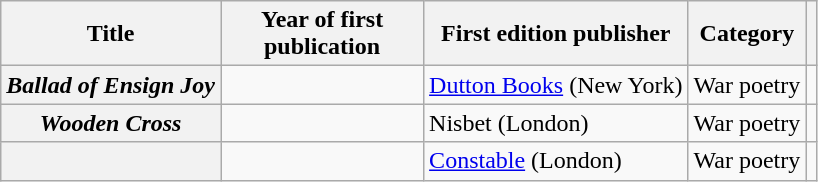<table class="wikitable plainrowheaders sortable" style="margin-right: 0;">
<tr>
<th scope="col">Title</th>
<th scope="col"  style="width: 8em;">Year of first publication</th>
<th scope="col">First edition publisher</th>
<th scope="col">Category</th>
<th scope="col" class="unsortable"></th>
</tr>
<tr>
<th scope="row"><em>Ballad of Ensign Joy</em></th>
<td></td>
<td><a href='#'>Dutton Books</a> (New York)</td>
<td>War poetry</td>
<td style="text-align: center;"></td>
</tr>
<tr>
<th scope="row"><em>Wooden Cross</em></th>
<td></td>
<td>Nisbet (London)</td>
<td>War poetry</td>
<td style="text-align: center;"></td>
</tr>
<tr>
<th scope="row"></th>
<td></td>
<td><a href='#'>Constable</a> (London)</td>
<td>War poetry</td>
<td style="text-align: center;"></td>
</tr>
</table>
